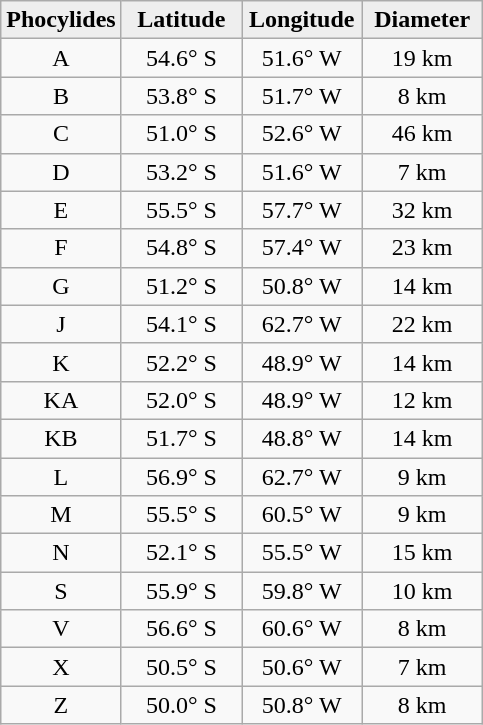<table class="wikitable">
<tr>
<th width="25%" style="background:#eeeeee;">Phocylides</th>
<th width="25%" style="background:#eeeeee;">Latitude</th>
<th width="25%" style="background:#eeeeee;">Longitude</th>
<th width="25%" style="background:#eeeeee;">Diameter</th>
</tr>
<tr>
<td align="center">A</td>
<td align="center">54.6° S</td>
<td align="center">51.6° W</td>
<td align="center">19 km</td>
</tr>
<tr>
<td align="center">B</td>
<td align="center">53.8° S</td>
<td align="center">51.7° W</td>
<td align="center">8 km</td>
</tr>
<tr>
<td align="center">C</td>
<td align="center">51.0° S</td>
<td align="center">52.6° W</td>
<td align="center">46 km</td>
</tr>
<tr>
<td align="center">D</td>
<td align="center">53.2° S</td>
<td align="center">51.6° W</td>
<td align="center">7 km</td>
</tr>
<tr>
<td align="center">E</td>
<td align="center">55.5° S</td>
<td align="center">57.7° W</td>
<td align="center">32 km</td>
</tr>
<tr>
<td align="center">F</td>
<td align="center">54.8° S</td>
<td align="center">57.4° W</td>
<td align="center">23 km</td>
</tr>
<tr>
<td align="center">G</td>
<td align="center">51.2° S</td>
<td align="center">50.8° W</td>
<td align="center">14 km</td>
</tr>
<tr>
<td align="center">J</td>
<td align="center">54.1° S</td>
<td align="center">62.7° W</td>
<td align="center">22 km</td>
</tr>
<tr>
<td align="center">K</td>
<td align="center">52.2° S</td>
<td align="center">48.9° W</td>
<td align="center">14 km</td>
</tr>
<tr>
<td align="center">KA</td>
<td align="center">52.0° S</td>
<td align="center">48.9° W</td>
<td align="center">12 km</td>
</tr>
<tr>
<td align="center">KB</td>
<td align="center">51.7° S</td>
<td align="center">48.8° W</td>
<td align="center">14 km</td>
</tr>
<tr>
<td align="center">L</td>
<td align="center">56.9° S</td>
<td align="center">62.7° W</td>
<td align="center">9 km</td>
</tr>
<tr>
<td align="center">M</td>
<td align="center">55.5° S</td>
<td align="center">60.5° W</td>
<td align="center">9 km</td>
</tr>
<tr>
<td align="center">N</td>
<td align="center">52.1° S</td>
<td align="center">55.5° W</td>
<td align="center">15 km</td>
</tr>
<tr>
<td align="center">S</td>
<td align="center">55.9° S</td>
<td align="center">59.8° W</td>
<td align="center">10 km</td>
</tr>
<tr>
<td align="center">V</td>
<td align="center">56.6° S</td>
<td align="center">60.6° W</td>
<td align="center">8 km</td>
</tr>
<tr>
<td align="center">X</td>
<td align="center">50.5° S</td>
<td align="center">50.6° W</td>
<td align="center">7 km</td>
</tr>
<tr>
<td align="center">Z</td>
<td align="center">50.0° S</td>
<td align="center">50.8° W</td>
<td align="center">8 km</td>
</tr>
</table>
